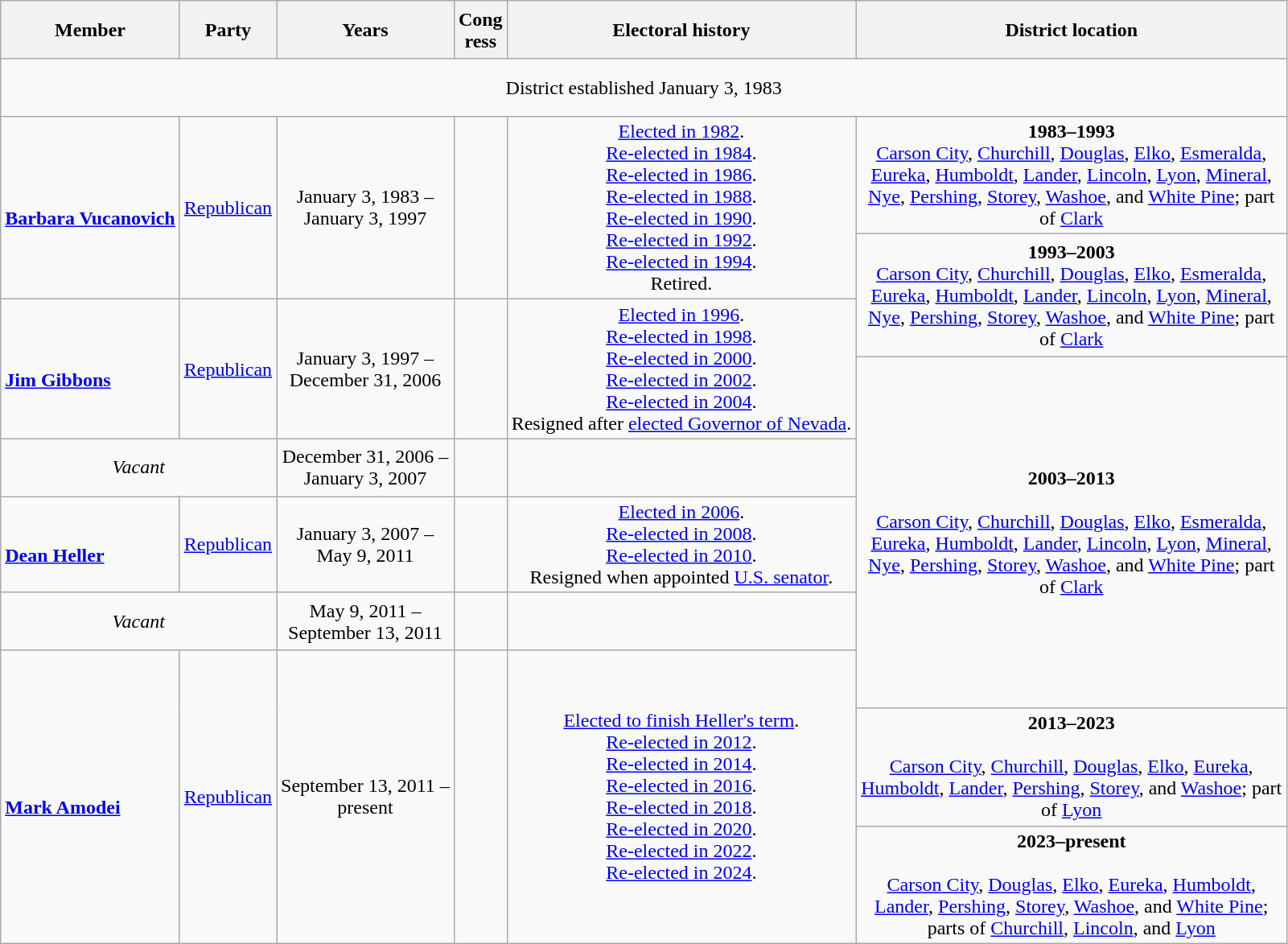<table class=wikitable style="text-align:center">
<tr style="height:3em">
<th>Member<br></th>
<th>Party</th>
<th>Years</th>
<th>Cong<br>ress</th>
<th>Electoral history</th>
<th width=350px>District location</th>
</tr>
<tr style="height:3em">
<td colspan=6>District established January 3, 1983</td>
</tr>
<tr style="height:3em">
<td rowspan=2 align=left><br><strong><a href='#'>Barbara Vucanovich</a></strong><br></td>
<td rowspan=2 ><a href='#'>Republican</a></td>
<td rowspan=2 nowrap>January 3, 1983 –<br>January 3, 1997</td>
<td rowspan=2></td>
<td rowspan=2><a href='#'>Elected in 1982</a>.<br><a href='#'>Re-elected in 1984</a>.<br><a href='#'>Re-elected in 1986</a>.<br><a href='#'>Re-elected in 1988</a>.<br><a href='#'>Re-elected in 1990</a>.<br><a href='#'>Re-elected in 1992</a>.<br><a href='#'>Re-elected in 1994</a>.<br>Retired.</td>
<td><strong>1983–1993</strong><br><a href='#'>Carson City</a>, <a href='#'>Churchill</a>, <a href='#'>Douglas</a>, <a href='#'>Elko</a>, <a href='#'>Esmeralda</a>, <a href='#'>Eureka</a>, <a href='#'>Humboldt</a>, <a href='#'>Lander</a>, <a href='#'>Lincoln</a>, <a href='#'>Lyon</a>, <a href='#'>Mineral</a>, <a href='#'>Nye</a>, <a href='#'>Pershing</a>, <a href='#'>Storey</a>, <a href='#'>Washoe</a>, and <a href='#'>White Pine</a>; part of <a href='#'>Clark</a></td>
</tr>
<tr style="height:3em">
<td rowspan=2><strong>1993–2003</strong><br><a href='#'>Carson City</a>, <a href='#'>Churchill</a>, <a href='#'>Douglas</a>, <a href='#'>Elko</a>, <a href='#'>Esmeralda</a>, <a href='#'>Eureka</a>, <a href='#'>Humboldt</a>, <a href='#'>Lander</a>, <a href='#'>Lincoln</a>, <a href='#'>Lyon</a>, <a href='#'>Mineral</a>, <a href='#'>Nye</a>, <a href='#'>Pershing</a>, <a href='#'>Storey</a>, <a href='#'>Washoe</a>, and <a href='#'>White Pine</a>; part of <a href='#'>Clark</a></td>
</tr>
<tr style="height:3em">
<td rowspan=2 align=left><br><strong><a href='#'>Jim Gibbons</a></strong><br></td>
<td rowspan=2 ><a href='#'>Republican</a></td>
<td rowspan=2 nowrap>January 3, 1997 –<br>December 31, 2006</td>
<td rowspan=2></td>
<td rowspan=2><a href='#'>Elected in 1996</a>.<br><a href='#'>Re-elected in 1998</a>.<br><a href='#'>Re-elected in 2000</a>.<br><a href='#'>Re-elected in 2002</a>.<br><a href='#'>Re-elected in 2004</a>.<br>Resigned after <a href='#'>elected Governor of Nevada</a>.</td>
</tr>
<tr style="height:3em">
<td rowspan=5><strong>2003–2013</strong><br><br><a href='#'>Carson City</a>, <a href='#'>Churchill</a>, <a href='#'>Douglas</a>, <a href='#'>Elko</a>, <a href='#'>Esmeralda</a>, <a href='#'>Eureka</a>, <a href='#'>Humboldt</a>, <a href='#'>Lander</a>, <a href='#'>Lincoln</a>, <a href='#'>Lyon</a>, <a href='#'>Mineral</a>, <a href='#'>Nye</a>, <a href='#'>Pershing</a>, <a href='#'>Storey</a>, <a href='#'>Washoe</a>, and <a href='#'>White Pine</a>; part of <a href='#'>Clark</a></td>
</tr>
<tr style="height:3em">
<td colspan=2><em>Vacant</em></td>
<td nowrap>December 31, 2006 –<br>January 3, 2007</td>
<td></td>
<td></td>
</tr>
<tr style="height:3em">
<td align=left><br><strong><a href='#'>Dean Heller</a></strong><br></td>
<td><a href='#'>Republican</a></td>
<td nowrap>January 3, 2007 –<br>May 9, 2011</td>
<td></td>
<td><a href='#'>Elected in 2006</a>.<br><a href='#'>Re-elected in 2008</a>.<br><a href='#'>Re-elected in 2010</a>.<br>Resigned when appointed <a href='#'>U.S. senator</a>.</td>
</tr>
<tr style="height:3em">
<td colspan=2><em>Vacant</em></td>
<td nowrap>May 9, 2011 –<br>September 13, 2011</td>
<td></td>
<td></td>
</tr>
<tr style="height:3em">
<td rowspan=3 style="text-align:left; white-space:nowrap;"><br><strong><a href='#'>Mark Amodei</a></strong><br></td>
<td rowspan=3 ><a href='#'>Republican</a></td>
<td rowspan=3 nowrap>September 13, 2011 –<br>present</td>
<td rowspan=3></td>
<td rowspan=3><a href='#'>Elected to finish Heller's term</a>.<br><a href='#'>Re-elected in 2012</a>.<br><a href='#'>Re-elected in 2014</a>.<br><a href='#'>Re-elected in 2016</a>.<br><a href='#'>Re-elected in 2018</a>.<br><a href='#'>Re-elected in 2020</a>.<br><a href='#'>Re-elected in 2022</a>.<br><a href='#'>Re-elected in 2024</a>.</td>
</tr>
<tr style="height:3em">
<td><strong>2013–2023</strong><br><br><a href='#'>Carson City</a>, <a href='#'>Churchill</a>, <a href='#'>Douglas</a>, <a href='#'>Elko</a>, <a href='#'>Eureka</a>, <a href='#'>Humboldt</a>, <a href='#'>Lander</a>, <a href='#'>Pershing</a>, <a href='#'>Storey</a>, and <a href='#'>Washoe</a>; part of <a href='#'>Lyon</a></td>
</tr>
<tr style="height:3em">
<td><strong>2023–present</strong><br><br><a href='#'>Carson City</a>, <a href='#'>Douglas</a>, <a href='#'>Elko</a>, <a href='#'>Eureka</a>, <a href='#'>Humboldt</a>, <a href='#'>Lander</a>, <a href='#'>Pershing</a>, <a href='#'>Storey</a>, <a href='#'>Washoe</a>, and <a href='#'>White Pine</a>; parts of <a href='#'>Churchill</a>, <a href='#'>Lincoln</a>, and <a href='#'>Lyon</a></td>
</tr>
</table>
